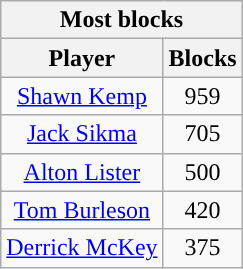<table class="wikitable sortable" style="text-align:center">
<tr>
<th colspan="2" style="text-align:center; ">Most blocks</th>
</tr>
<tr>
<th style="text-align:center; ">Player</th>
<th style="text-align:center; ">Blocks</th>
</tr>
<tr>
<td><a href='#'>Shawn Kemp</a></td>
<td>959</td>
</tr>
<tr>
<td><a href='#'>Jack Sikma</a></td>
<td>705</td>
</tr>
<tr>
<td><a href='#'>Alton Lister</a></td>
<td>500</td>
</tr>
<tr>
<td><a href='#'>Tom Burleson</a></td>
<td>420</td>
</tr>
<tr>
<td><a href='#'>Derrick McKey</a></td>
<td>375</td>
</tr>
</table>
